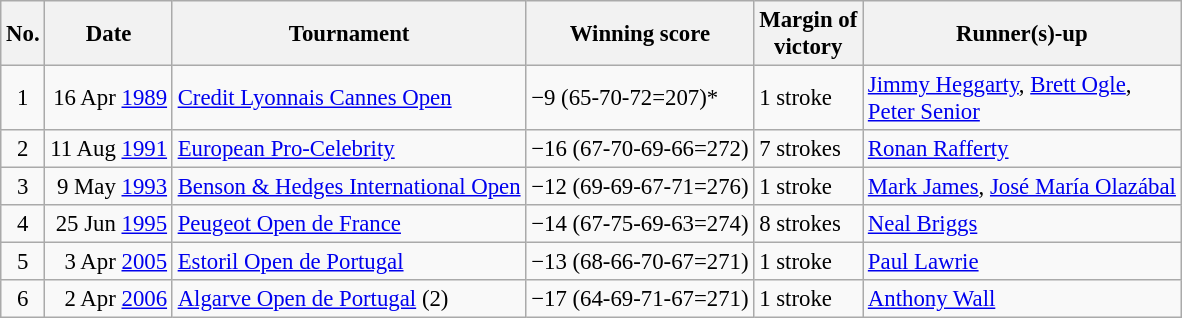<table class="wikitable" style="font-size:95%;">
<tr>
<th>No.</th>
<th>Date</th>
<th>Tournament</th>
<th>Winning score</th>
<th>Margin of<br>victory</th>
<th>Runner(s)-up</th>
</tr>
<tr>
<td align=center>1</td>
<td align=right>16 Apr <a href='#'>1989</a></td>
<td><a href='#'>Credit Lyonnais Cannes Open</a></td>
<td>−9 (65-70-72=207)*</td>
<td>1 stroke</td>
<td> <a href='#'>Jimmy Heggarty</a>,  <a href='#'>Brett Ogle</a>,<br> <a href='#'>Peter Senior</a></td>
</tr>
<tr>
<td align=center>2</td>
<td align=right>11 Aug <a href='#'>1991</a></td>
<td><a href='#'>European Pro-Celebrity</a></td>
<td>−16 (67-70-69-66=272)</td>
<td>7 strokes</td>
<td> <a href='#'>Ronan Rafferty</a></td>
</tr>
<tr>
<td align=center>3</td>
<td align=right>9 May <a href='#'>1993</a></td>
<td><a href='#'>Benson & Hedges International Open</a></td>
<td>−12 (69-69-67-71=276)</td>
<td>1 stroke</td>
<td> <a href='#'>Mark James</a>,  <a href='#'>José María Olazábal</a></td>
</tr>
<tr>
<td align=center>4</td>
<td align=right>25 Jun <a href='#'>1995</a></td>
<td><a href='#'>Peugeot Open de France</a></td>
<td>−14 (67-75-69-63=274)</td>
<td>8 strokes</td>
<td> <a href='#'>Neal Briggs</a></td>
</tr>
<tr>
<td align=center>5</td>
<td align=right>3 Apr <a href='#'>2005</a></td>
<td><a href='#'>Estoril Open de Portugal</a></td>
<td>−13 (68-66-70-67=271)</td>
<td>1 stroke</td>
<td> <a href='#'>Paul Lawrie</a></td>
</tr>
<tr>
<td align=center>6</td>
<td align=right>2 Apr <a href='#'>2006</a></td>
<td><a href='#'>Algarve Open de Portugal</a> (2)</td>
<td>−17 (64-69-71-67=271)</td>
<td>1 stroke</td>
<td> <a href='#'>Anthony Wall</a></td>
</tr>
</table>
